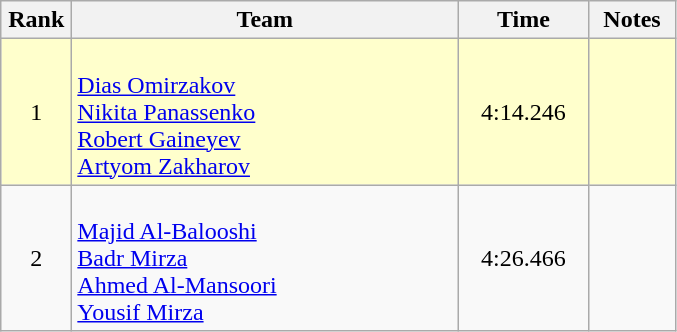<table class=wikitable style="text-align:center">
<tr>
<th width=40>Rank</th>
<th width=250>Team</th>
<th width=80>Time</th>
<th width=50>Notes</th>
</tr>
<tr bgcolor="ffffcc">
<td>1</td>
<td align=left><br><a href='#'>Dias Omirzakov</a><br><a href='#'>Nikita Panassenko</a><br><a href='#'>Robert Gaineyev</a><br><a href='#'>Artyom Zakharov</a></td>
<td>4:14.246</td>
<td></td>
</tr>
<tr>
<td>2</td>
<td align=left><br><a href='#'>Majid Al-Balooshi</a><br><a href='#'>Badr Mirza</a><br><a href='#'>Ahmed Al-Mansoori</a><br><a href='#'>Yousif Mirza</a></td>
<td>4:26.466</td>
<td></td>
</tr>
</table>
